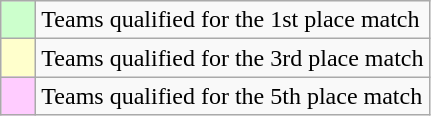<table class="wikitable">
<tr>
<td bgcolor="ccffcc">    </td>
<td>Teams qualified for the 1st place match</td>
</tr>
<tr>
<td bgcolor="ffffcc">    </td>
<td>Teams qualified for the 3rd place match</td>
</tr>
<tr>
<td bgcolor="ffccff">    </td>
<td>Teams qualified for the 5th place match</td>
</tr>
</table>
